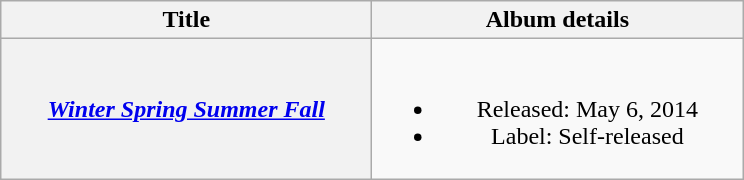<table class="wikitable plainrowheaders" style="text-align:center;" border="1">
<tr>
<th scope="col" style="width:15em;">Title</th>
<th scope="col" style="width:15em;">Album details</th>
</tr>
<tr>
<th scope="row"><em><a href='#'>Winter Spring Summer Fall</a></em></th>
<td><br><ul><li>Released: May 6, 2014</li><li>Label: Self-released</li></ul></td>
</tr>
</table>
